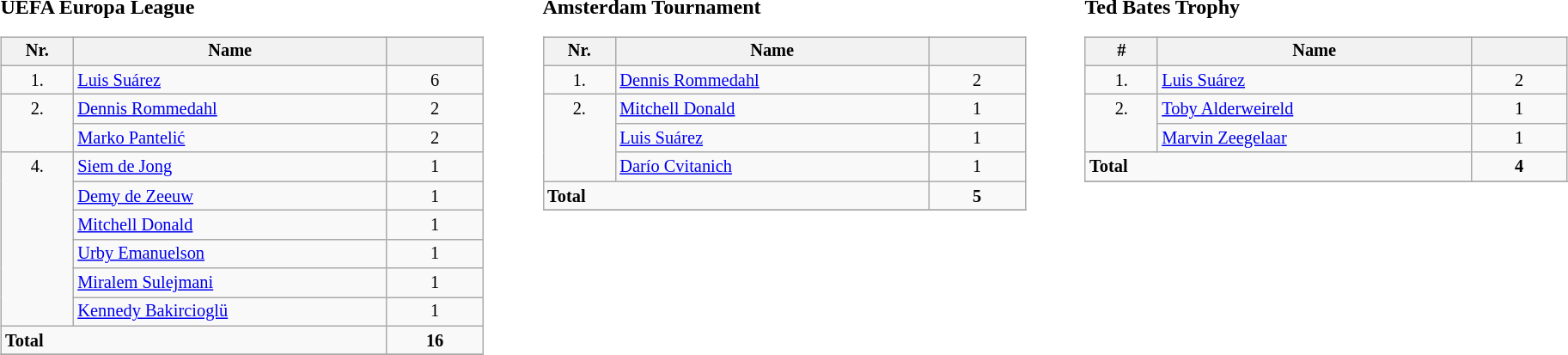<table width=100%>
<tr>
<td width=33% align=left valign=top><br><strong>UEFA Europa League</strong><table class="wikitable" style="width:90%; font-size:85%;">
<tr valign=top>
<th width=15% align=center>Nr.</th>
<th width=65% align=center>Name</th>
<th width=20% align=center></th>
</tr>
<tr valign=top>
<td align=center>1.</td>
<td> <a href='#'>Luis Suárez</a></td>
<td align=center>6</td>
</tr>
<tr valign=top>
<td rowspan=2 align=center>2.</td>
<td> <a href='#'>Dennis Rommedahl</a></td>
<td align=center>2</td>
</tr>
<tr valign=top>
<td> <a href='#'>Marko Pantelić</a></td>
<td align=center>2</td>
</tr>
<tr valign=top>
<td rowspan=6 align=center>4.</td>
<td> <a href='#'>Siem de Jong</a></td>
<td align=center>1</td>
</tr>
<tr valign=top>
<td> <a href='#'>Demy de Zeeuw</a></td>
<td align=center>1</td>
</tr>
<tr valign=top>
<td> <a href='#'>Mitchell Donald</a></td>
<td align=center>1</td>
</tr>
<tr valign=top>
<td> <a href='#'>Urby Emanuelson</a></td>
<td align=center>1</td>
</tr>
<tr valign=top>
<td> <a href='#'>Miralem Sulejmani</a></td>
<td align=center>1</td>
</tr>
<tr valign=top>
<td> <a href='#'>Kennedy Bakircioglü</a></td>
<td align=center>1</td>
</tr>
<tr valign=top>
<td colspan=2><strong>Total</strong></td>
<td align=center><strong>16</strong></td>
</tr>
<tr>
</tr>
</table>
</td>
<td width=33% align=left valign=top><br><strong>Amsterdam Tournament</strong><table class="wikitable" style="width:90%; font-size:85%;">
<tr valign=top>
<th width=15% align=center>Nr.</th>
<th width=65% align=center>Name</th>
<th width=20% align=center></th>
</tr>
<tr valign=top>
<td align=center>1.</td>
<td> <a href='#'>Dennis Rommedahl</a></td>
<td align=center>2</td>
</tr>
<tr valign=top>
<td rowspan=3 align=center>2.</td>
<td> <a href='#'>Mitchell Donald</a></td>
<td align=center>1</td>
</tr>
<tr valign=top>
<td> <a href='#'>Luis Suárez</a></td>
<td align=center>1</td>
</tr>
<tr valign=top>
<td> <a href='#'>Darío Cvitanich</a></td>
<td align=center>1</td>
</tr>
<tr valign=top>
<td colspan=2><strong>Total</strong></td>
<td align=center><strong>5</strong></td>
</tr>
<tr>
</tr>
</table>
</td>
<td width=33% align=left valign=top><br><strong>Ted Bates Trophy</strong><table class="wikitable" style="width:90%; font-size:85%;">
<tr valign=top>
<th width=15% align=center>#</th>
<th width=65% align=center>Name</th>
<th width=20% align=center></th>
</tr>
<tr valign=top>
<td align=center>1.</td>
<td> <a href='#'>Luis Suárez</a></td>
<td align=center>2</td>
</tr>
<tr valign=top>
<td rowspan=2 align=center>2.</td>
<td> <a href='#'>Toby Alderweireld</a></td>
<td align=center>1</td>
</tr>
<tr valign=top>
<td> <a href='#'>Marvin Zeegelaar</a></td>
<td align=center>1</td>
</tr>
<tr valign=top>
<td colspan=2><strong>Total</strong></td>
<td align=center><strong>4</strong></td>
</tr>
<tr>
</tr>
</table>
</td>
</tr>
</table>
